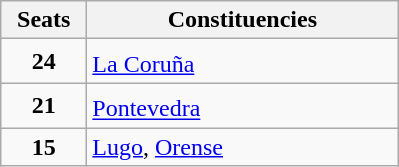<table class="wikitable" style="text-align:left;">
<tr>
<th width="50">Seats</th>
<th width="200">Constituencies</th>
</tr>
<tr>
<td align="center"><strong>24</strong></td>
<td><a href='#'>La Coruña</a><sup></sup></td>
</tr>
<tr>
<td align="center"><strong>21</strong></td>
<td><a href='#'>Pontevedra</a><sup></sup></td>
</tr>
<tr>
<td align="center"><strong>15</strong></td>
<td><a href='#'>Lugo</a>, <a href='#'>Orense</a></td>
</tr>
</table>
